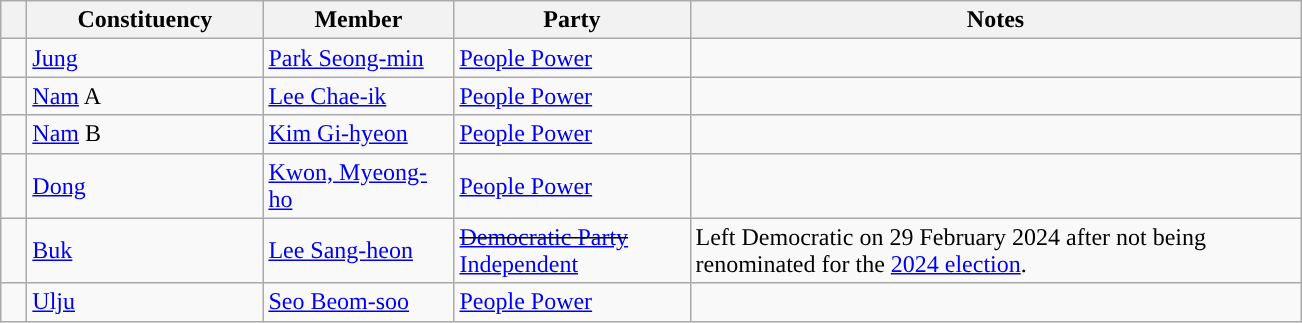<table class="wikitable sortable">
<tr>
<th scope="col" style="width:10px;" class="unsortable"></th>
<th scope="col" style="width:150px;">Constituency</th>
<th scope="col" style="width:120px;">Member</th>
<th scope="col" style="width:150px;">Party</th>
<th scope="col" style="width:400px;" class="unsortable">Notes</th>
</tr>
<tr>
<td scope="row" style="background-color:"></td>
<td><a href='#'>Jung</a></td>
<td><a href='#'>Park Seong-min</a></td>
<td><a href='#'>People Power</a></td>
<td></td>
</tr>
<tr>
<td scope="row" style="background-color:"></td>
<td><a href='#'>Nam</a> A</td>
<td><a href='#'>Lee Chae-ik</a></td>
<td><a href='#'>People Power</a></td>
<td></td>
</tr>
<tr>
<td scope="row" style="background-color:"></td>
<td><a href='#'>Nam</a> B</td>
<td><a href='#'>Kim Gi-hyeon</a></td>
<td><a href='#'>People Power</a></td>
<td></td>
</tr>
<tr>
<td scope="row" style="background-color:"></td>
<td><a href='#'>Dong</a></td>
<td><a href='#'>Kwon, Myeong-ho</a></td>
<td><a href='#'>People Power</a></td>
<td></td>
</tr>
<tr>
<td scope="row" style="background-color:"></td>
<td><a href='#'>Buk</a></td>
<td><a href='#'>Lee Sang-heon</a></td>
<td><s><a href='#'>Democratic Party</a></s><br><a href='#'>Independent</a></td>
<td>Left Democratic on 29 February 2024 after not being renominated for the <a href='#'>2024 election</a>.</td>
</tr>
<tr>
<td scope="row" style="background-color:"></td>
<td><a href='#'>Ulju</a></td>
<td><a href='#'>Seo Beom-soo</a></td>
<td><a href='#'>People Power</a></td>
<td></td>
</tr>
</table>
